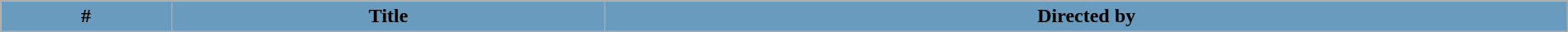<table class="wikitable plainrowheaders"  style="width:100%; background:#fff;">
<tr>
<th style="background: #689BBD;">#</th>
<th style="background: #689BBD;">Title</th>
<th style="background: #689BBD;">Directed by</th>
</tr>
<tr>
</tr>
</table>
